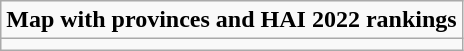<table role= "presentation" class="wikitable mw-collapsible mw-collapsed">
<tr>
<td><strong>Map with provinces and HAI 2022 rankings</strong></td>
</tr>
<tr>
<td></td>
</tr>
</table>
